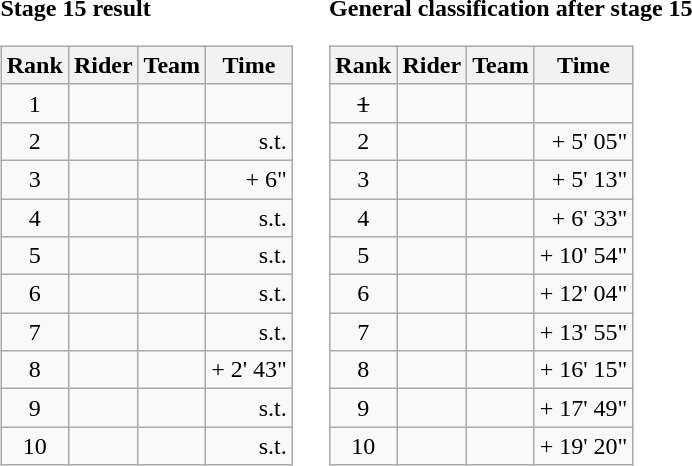<table>
<tr>
<td><strong>Stage 15 result</strong><br><table class="wikitable">
<tr>
<th scope="col">Rank</th>
<th scope="col">Rider</th>
<th scope="col">Team</th>
<th scope="col">Time</th>
</tr>
<tr>
<td style="text-align:center;">1</td>
<td></td>
<td></td>
<td style="text-align:right;"></td>
</tr>
<tr>
<td style="text-align:center;">2</td>
<td></td>
<td></td>
<td align="right">s.t.</td>
</tr>
<tr>
<td style="text-align:center;">3</td>
<td></td>
<td></td>
<td align="right">+ 6"</td>
</tr>
<tr>
<td style="text-align:center;">4</td>
<td></td>
<td></td>
<td align="right">s.t.</td>
</tr>
<tr>
<td style="text-align:center;">5</td>
<td></td>
<td></td>
<td align="right">s.t.</td>
</tr>
<tr>
<td style="text-align:center;">6</td>
<td></td>
<td></td>
<td align="right">s.t.</td>
</tr>
<tr>
<td style="text-align:center;">7</td>
<td></td>
<td></td>
<td align="right">s.t.</td>
</tr>
<tr>
<td style="text-align:center;">8</td>
<td></td>
<td></td>
<td align="right">+ 2' 43"</td>
</tr>
<tr>
<td style="text-align:center;">9</td>
<td></td>
<td></td>
<td align="right">s.t.</td>
</tr>
<tr>
<td style="text-align:center;">10</td>
<td></td>
<td></td>
<td align="right">s.t.</td>
</tr>
</table>
</td>
<td></td>
<td><strong>General classification after stage 15</strong><br><table class="wikitable">
<tr>
<th scope="col">Rank</th>
<th scope="col">Rider</th>
<th scope="col">Team</th>
<th scope="col">Time</th>
</tr>
<tr>
<td style="text-align:center;"><del>1</del></td>
<td><del></del> </td>
<td><del></del></td>
<td style="text-align:right;"><del></del></td>
</tr>
<tr>
<td style="text-align:center;">2</td>
<td></td>
<td></td>
<td style="text-align:right;">+ 5' 05"</td>
</tr>
<tr>
<td style="text-align:center;">3</td>
<td></td>
<td></td>
<td style="text-align:right;">+ 5' 13"</td>
</tr>
<tr>
<td style="text-align:center;">4</td>
<td></td>
<td></td>
<td style="text-align:right;">+ 6' 33"</td>
</tr>
<tr>
<td style="text-align:center;">5</td>
<td></td>
<td></td>
<td style="text-align:right;">+ 10' 54"</td>
</tr>
<tr>
<td style="text-align:center;">6</td>
<td></td>
<td></td>
<td style="text-align:right;">+ 12' 04"</td>
</tr>
<tr>
<td style="text-align:center;">7</td>
<td></td>
<td></td>
<td style="text-align:right;">+ 13' 55"</td>
</tr>
<tr>
<td style="text-align:center;">8</td>
<td></td>
<td></td>
<td style="text-align:right;">+ 16' 15"</td>
</tr>
<tr>
<td style="text-align:center;">9</td>
<td></td>
<td></td>
<td style="text-align:right;">+ 17' 49"</td>
</tr>
<tr>
<td style="text-align:center;">10</td>
<td></td>
<td></td>
<td style="text-align:right;">+ 19' 20"</td>
</tr>
</table>
</td>
</tr>
</table>
